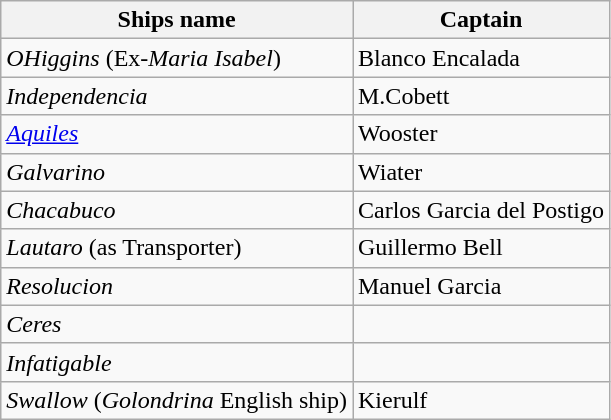<table class="wikitable">
<tr>
<th>Ships name</th>
<th>Captain</th>
</tr>
<tr>
<td><em>OHiggins</em> (Ex-<em>Maria Isabel</em>)</td>
<td>Blanco Encalada</td>
</tr>
<tr>
<td><em>Independencia</em></td>
<td>M.Cobett</td>
</tr>
<tr>
<td><em><a href='#'>Aquiles</a></em></td>
<td>Wooster</td>
</tr>
<tr>
<td><em>Galvarino</em></td>
<td>Wiater</td>
</tr>
<tr>
<td><em>Chacabuco</em></td>
<td>Carlos Garcia del Postigo</td>
</tr>
<tr>
<td><em>Lautaro</em> (as Transporter)</td>
<td>Guillermo Bell</td>
</tr>
<tr>
<td><em>Resolucion</em></td>
<td>Manuel Garcia</td>
</tr>
<tr>
<td><em>Ceres</em></td>
<td></td>
</tr>
<tr>
<td><em>Infatigable</em></td>
<td></td>
</tr>
<tr>
<td><em>Swallow</em> (<em>Golondrina</em> English ship)</td>
<td>Kierulf</td>
</tr>
</table>
